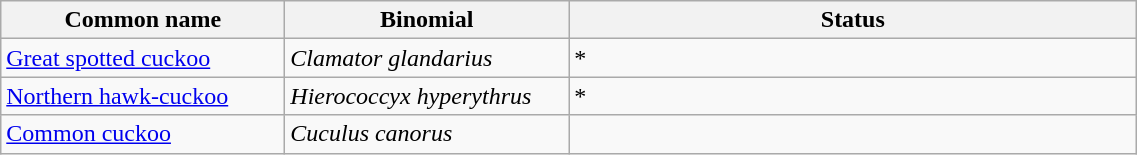<table width=60% class="wikitable">
<tr>
<th width=15%>Common name</th>
<th width=15%>Binomial</th>
<th width=30%>Status</th>
</tr>
<tr>
<td><a href='#'>Great spotted cuckoo</a></td>
<td><em>Clamator glandarius</em></td>
<td>*</td>
</tr>
<tr>
<td><a href='#'>Northern hawk-cuckoo</a></td>
<td><em>Hierococcyx hyperythrus</em></td>
<td>*</td>
</tr>
<tr>
<td><a href='#'>Common cuckoo</a></td>
<td><em>Cuculus canorus</em></td>
<td></td>
</tr>
</table>
